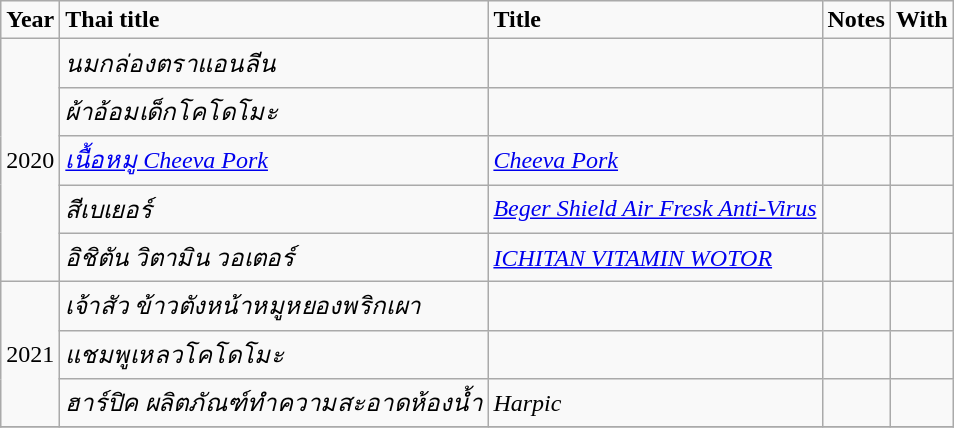<table class="wikitable">
<tr>
<td><strong>Year</strong></td>
<td><strong>Thai title</strong></td>
<td><strong>Title</strong></td>
<td><strong>Notes</strong></td>
<td><strong>With</strong></td>
</tr>
<tr>
<td rowspan="5">2020</td>
<td><em>นมกล่องตราแอนลีน</em></td>
<td><em> </em></td>
<td></td>
<td></td>
</tr>
<tr>
<td><em>ผ้าอ้อมเด็กโคโดโมะ</em></td>
<td><em> </em></td>
<td></td>
<td></td>
</tr>
<tr>
<td><em><a href='#'>เนื้อหมู Cheeva Pork</a></em></td>
<td><em><a href='#'>Cheeva Pork</a></em></td>
<td></td>
<td></td>
</tr>
<tr>
<td><em>สีเบเยอร์</em></td>
<td><em><a href='#'>Beger Shield Air Fresk Anti-Virus</a></em></td>
<td></td>
<td></td>
</tr>
<tr>
<td><em>อิชิตัน วิตามิน วอเตอร์</em></td>
<td><em><a href='#'>ICHITAN VITAMIN WOTOR</a></em></td>
<td></td>
<td></td>
</tr>
<tr>
<td rowspan="3">2021</td>
<td><em>เจ้าสัว ข้าวตังหน้าหมูหยองพริกเผา</em></td>
<td><em> </em></td>
<td></td>
<td></td>
</tr>
<tr>
<td><em>แชมพูเหลวโคโดโมะ</em></td>
<td><em> </em></td>
<td></td>
<td></td>
</tr>
<tr>
<td><em>ฮาร์ปิค ผลิตภัณฑ์ทําความสะอาดห้องน้ำ</em></td>
<td><em>Harpic</em></td>
<td></td>
<td></td>
</tr>
<tr>
</tr>
</table>
